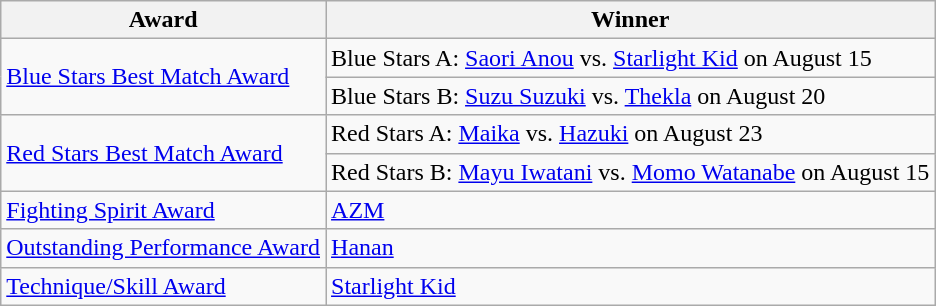<table class="wikitable">
<tr>
<th>Award</th>
<th>Winner</th>
</tr>
<tr>
<td rowspan=2><a href='#'>Blue Stars Best Match Award</a></td>
<td>Blue Stars A: <a href='#'>Saori Anou</a> vs. <a href='#'>Starlight Kid</a> on August 15</td>
</tr>
<tr>
<td>Blue Stars B: <a href='#'>Suzu Suzuki</a> vs. <a href='#'>Thekla</a> on August 20</td>
</tr>
<tr>
<td rowspan=2><a href='#'>Red Stars Best Match Award</a></td>
<td>Red Stars A: <a href='#'>Maika</a> vs. <a href='#'>Hazuki</a> on August 23</td>
</tr>
<tr>
<td>Red Stars B: <a href='#'>Mayu Iwatani</a> vs. <a href='#'>Momo Watanabe</a> on August 15</td>
</tr>
<tr>
<td><a href='#'>Fighting Spirit Award</a></td>
<td><a href='#'>AZM</a></td>
</tr>
<tr>
<td><a href='#'>Outstanding Performance Award</a></td>
<td><a href='#'>Hanan</a></td>
</tr>
<tr>
<td><a href='#'>Technique/Skill Award</a></td>
<td><a href='#'>Starlight Kid</a></td>
</tr>
</table>
